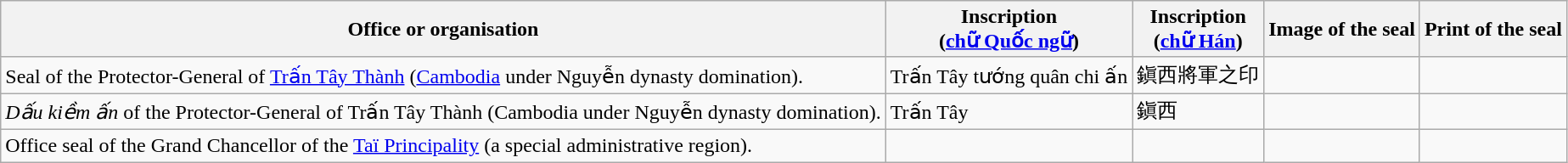<table class="wikitable">
<tr>
<th>Office or organisation</th>
<th>Inscription<br>(<a href='#'>chữ Quốc ngữ</a>)</th>
<th>Inscription<br>(<a href='#'>chữ Hán</a>)</th>
<th>Image of the seal</th>
<th>Print of the seal</th>
</tr>
<tr>
<td>Seal of the Protector-General of <a href='#'>Trấn Tây Thành</a> (<a href='#'>Cambodia</a> under Nguyễn dynasty domination).</td>
<td>Trấn Tây tướng quân chi ấn</td>
<td>鎭西將軍之印</td>
<td></td>
<td></td>
</tr>
<tr>
<td><em>Dấu kiềm ấn</em> of the Protector-General of Trấn Tây Thành (Cambodia under Nguyễn dynasty domination).</td>
<td>Trấn Tây</td>
<td>鎭西</td>
<td></td>
<td></td>
</tr>
<tr>
<td>Office seal of the Grand Chancellor of the <a href='#'>Taï Principality</a> (a special administrative region).</td>
<td></td>
<td></td>
<td></td>
<td></td>
</tr>
</table>
